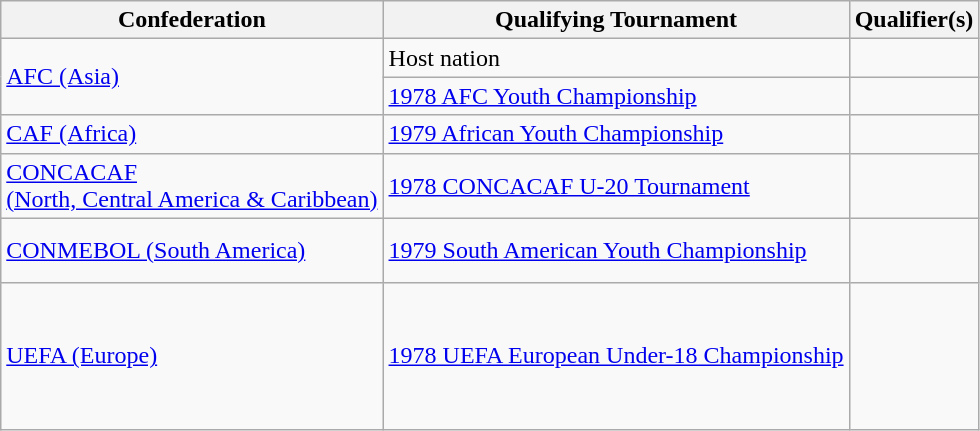<table class=wikitable>
<tr>
<th>Confederation</th>
<th>Qualifying Tournament</th>
<th>Qualifier(s)</th>
</tr>
<tr>
<td rowspan=2><a href='#'>AFC (Asia)</a></td>
<td>Host nation</td>
<td></td>
</tr>
<tr>
<td><a href='#'>1978 AFC Youth Championship</a></td>
<td> <br> </td>
</tr>
<tr>
<td><a href='#'>CAF (Africa)</a></td>
<td><a href='#'>1979 African Youth Championship</a></td>
<td> <br> </td>
</tr>
<tr>
<td><a href='#'>CONCACAF <br> (North, Central America & Caribbean)</a></td>
<td><a href='#'>1978 CONCACAF U-20 Tournament</a></td>
<td> <br> </td>
</tr>
<tr>
<td><a href='#'>CONMEBOL (South America)</a></td>
<td><a href='#'>1979 South American Youth Championship</a></td>
<td> <br> <br> </td>
</tr>
<tr>
<td><a href='#'>UEFA (Europe)</a></td>
<td><a href='#'>1978 UEFA European Under-18 Championship</a></td>
<td> <br>  <br>  <br>  <br> <br> </td>
</tr>
</table>
